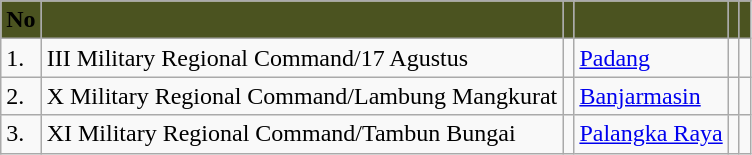<table class="wikitable">
<tr bgcolor="#4B5320">
<td><span><strong>No</strong></span></td>
<td></td>
<td></td>
<td></td>
<td></td>
<td></td>
</tr>
<tr>
<td>1.</td>
<td>III Military Regional Command/17 Agustus</td>
<td><div></div></td>
<td><div><a href='#'>Padang</a></div></td>
<td></td>
<td></td>
</tr>
<tr>
<td>2.</td>
<td>X Military Regional Command/Lambung Mangkurat</td>
<td></td>
<td><div><a href='#'>Banjarmasin</a></div></td>
<td></td>
<td></td>
</tr>
<tr>
<td>3.</td>
<td>XI Military Regional Command/Tambun Bungai</td>
<td></td>
<td><div><a href='#'>Palangka Raya</a></div></td>
<td></td>
<td></td>
</tr>
</table>
